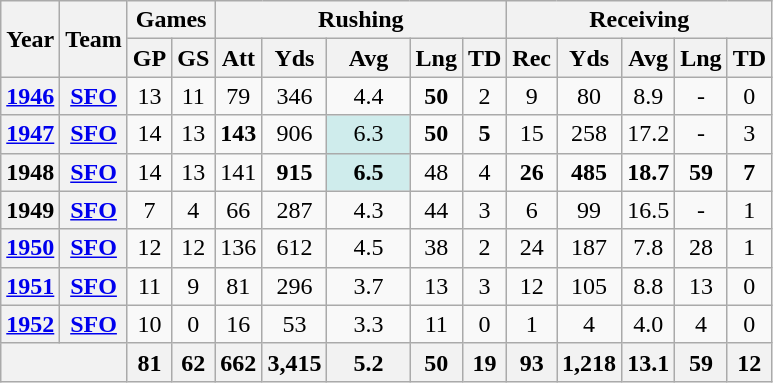<table class="wikitable" style="text-align:center;">
<tr>
<th rowspan="2">Year</th>
<th rowspan="2">Team</th>
<th colspan="2">Games</th>
<th colspan="5">Rushing</th>
<th colspan="5">Receiving</th>
</tr>
<tr>
<th>GP</th>
<th>GS</th>
<th>Att</th>
<th>Yds</th>
<th>Avg</th>
<th>Lng</th>
<th>TD</th>
<th>Rec</th>
<th>Yds</th>
<th>Avg</th>
<th>Lng</th>
<th>TD</th>
</tr>
<tr>
<th><a href='#'>1946</a></th>
<th><a href='#'>SFO</a></th>
<td>13</td>
<td>11</td>
<td>79</td>
<td>346</td>
<td>4.4</td>
<td><strong>50</strong></td>
<td>2</td>
<td>9</td>
<td>80</td>
<td>8.9</td>
<td>-</td>
<td>0</td>
</tr>
<tr>
<th><a href='#'>1947</a></th>
<th><a href='#'>SFO</a></th>
<td>14</td>
<td>13</td>
<td><strong>143</strong></td>
<td>906</td>
<td style="background:#cfecec; width:3em;">6.3</td>
<td><strong>50</strong></td>
<td><strong>5</strong></td>
<td>15</td>
<td>258</td>
<td>17.2</td>
<td>-</td>
<td>3</td>
</tr>
<tr>
<th>1948</th>
<th><a href='#'>SFO</a></th>
<td>14</td>
<td>13</td>
<td>141</td>
<td><strong>915</strong></td>
<td style="background:#cfecec; width:3em;"><strong>6.5</strong></td>
<td>48</td>
<td>4</td>
<td><strong>26</strong></td>
<td><strong>485</strong></td>
<td><strong>18.7</strong></td>
<td><strong>59</strong></td>
<td><strong>7</strong></td>
</tr>
<tr>
<th>1949</th>
<th><a href='#'>SFO</a></th>
<td>7</td>
<td>4</td>
<td>66</td>
<td>287</td>
<td>4.3</td>
<td>44</td>
<td>3</td>
<td>6</td>
<td>99</td>
<td>16.5</td>
<td>-</td>
<td>1</td>
</tr>
<tr>
<th><a href='#'>1950</a></th>
<th><a href='#'>SFO</a></th>
<td>12</td>
<td>12</td>
<td>136</td>
<td>612</td>
<td>4.5</td>
<td>38</td>
<td>2</td>
<td>24</td>
<td>187</td>
<td>7.8</td>
<td>28</td>
<td>1</td>
</tr>
<tr>
<th><a href='#'>1951</a></th>
<th><a href='#'>SFO</a></th>
<td>11</td>
<td>9</td>
<td>81</td>
<td>296</td>
<td>3.7</td>
<td>13</td>
<td>3</td>
<td>12</td>
<td>105</td>
<td>8.8</td>
<td>13</td>
<td>0</td>
</tr>
<tr>
<th><a href='#'>1952</a></th>
<th><a href='#'>SFO</a></th>
<td>10</td>
<td>0</td>
<td>16</td>
<td>53</td>
<td>3.3</td>
<td>11</td>
<td>0</td>
<td>1</td>
<td>4</td>
<td>4.0</td>
<td>4</td>
<td>0</td>
</tr>
<tr>
<th colspan="2"></th>
<th>81</th>
<th>62</th>
<th>662</th>
<th>3,415</th>
<th>5.2</th>
<th>50</th>
<th>19</th>
<th>93</th>
<th>1,218</th>
<th>13.1</th>
<th>59</th>
<th>12</th>
</tr>
</table>
